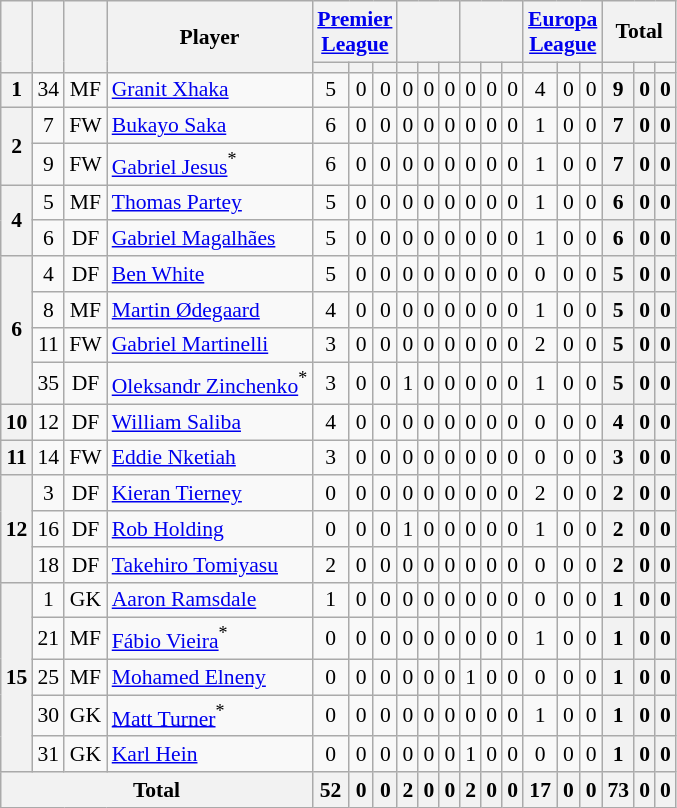<table class="wikitable sortable" style="text-align:center; font-size:90%;">
<tr>
<th rowspan="2"></th>
<th rowspan="2"></th>
<th rowspan="2"></th>
<th rowspan="2">Player</th>
<th colspan="3"><a href='#'>Premier<br>League</a></th>
<th colspan="3"></th>
<th colspan="3"></th>
<th colspan="3"><a href='#'>Europa<br>League</a></th>
<th colspan="3">Total</th>
</tr>
<tr>
<th></th>
<th></th>
<th></th>
<th></th>
<th></th>
<th></th>
<th></th>
<th></th>
<th></th>
<th></th>
<th></th>
<th></th>
<th></th>
<th></th>
<th></th>
</tr>
<tr>
<th>1</th>
<td>34</td>
<td>MF</td>
<td style="text-align:left;" data-sort-value="Xhak"> <a href='#'>Granit Xhaka</a><br></td>
<td>5</td>
<td>0</td>
<td>0<br></td>
<td>0</td>
<td>0</td>
<td>0<br></td>
<td>0</td>
<td>0</td>
<td>0<br></td>
<td>4</td>
<td>0</td>
<td>0<br></td>
<th>9</th>
<th>0</th>
<th>0</th>
</tr>
<tr>
<th rowspan="2">2</th>
<td>7</td>
<td>FW</td>
<td style="text-align:left;" data-sort-value="Saka"> <a href='#'>Bukayo Saka</a><br></td>
<td>6</td>
<td>0</td>
<td>0<br></td>
<td>0</td>
<td>0</td>
<td>0<br></td>
<td>0</td>
<td>0</td>
<td>0<br></td>
<td>1</td>
<td>0</td>
<td>0<br></td>
<th>7</th>
<th>0</th>
<th>0</th>
</tr>
<tr>
<td>9</td>
<td>FW</td>
<td style="text-align:left;" data-sort-value="Jesu"> <a href='#'>Gabriel Jesus</a><sup>*</sup><br></td>
<td>6</td>
<td>0</td>
<td>0<br></td>
<td>0</td>
<td>0</td>
<td>0<br></td>
<td>0</td>
<td>0</td>
<td>0<br></td>
<td>1</td>
<td>0</td>
<td>0<br></td>
<th>7</th>
<th>0</th>
<th>0</th>
</tr>
<tr>
<th rowspan="2">4</th>
<td>5</td>
<td>MF</td>
<td style="text-align:left;" data-sort-value="Part"> <a href='#'>Thomas Partey</a><br></td>
<td>5</td>
<td>0</td>
<td>0<br></td>
<td>0</td>
<td>0</td>
<td>0<br></td>
<td>0</td>
<td>0</td>
<td>0<br></td>
<td>1</td>
<td>0</td>
<td>0<br></td>
<th>6</th>
<th>0</th>
<th>0</th>
</tr>
<tr>
<td>6</td>
<td>DF</td>
<td style="text-align:left;" data-sort-value="Maga"> <a href='#'>Gabriel Magalhães</a><br></td>
<td>5</td>
<td>0</td>
<td>0<br></td>
<td>0</td>
<td>0</td>
<td>0<br></td>
<td>0</td>
<td>0</td>
<td>0<br></td>
<td>1</td>
<td>0</td>
<td>0<br></td>
<th>6</th>
<th>0</th>
<th>0</th>
</tr>
<tr>
<th rowspan="4">6</th>
<td>4</td>
<td>DF</td>
<td style="text-align:left;" data-sort-value="Whit"> <a href='#'>Ben White</a><br></td>
<td>5</td>
<td>0</td>
<td>0<br></td>
<td>0</td>
<td>0</td>
<td>0<br></td>
<td>0</td>
<td>0</td>
<td>0<br></td>
<td>0</td>
<td>0</td>
<td>0<br></td>
<th>5</th>
<th>0</th>
<th>0</th>
</tr>
<tr>
<td>8</td>
<td>MF</td>
<td style="text-align:left;" data-sort-value="Odeg"> <a href='#'>Martin Ødegaard</a><br></td>
<td>4</td>
<td>0</td>
<td>0<br></td>
<td>0</td>
<td>0</td>
<td>0<br></td>
<td>0</td>
<td>0</td>
<td>0<br></td>
<td>1</td>
<td>0</td>
<td>0<br></td>
<th>5</th>
<th>0</th>
<th>0</th>
</tr>
<tr>
<td>11</td>
<td>FW</td>
<td style="text-align:left;" data-sort-value="Mart"> <a href='#'>Gabriel Martinelli</a><br></td>
<td>3</td>
<td>0</td>
<td>0<br></td>
<td>0</td>
<td>0</td>
<td>0<br></td>
<td>0</td>
<td>0</td>
<td>0<br></td>
<td>2</td>
<td>0</td>
<td>0<br></td>
<th>5</th>
<th>0</th>
<th>0</th>
</tr>
<tr>
<td>35</td>
<td>DF</td>
<td style="text-align:left;" data-sort-value="Zinc"> <a href='#'>Oleksandr Zinchenko</a><sup>*</sup><br></td>
<td>3</td>
<td>0</td>
<td>0<br></td>
<td>1</td>
<td>0</td>
<td>0<br></td>
<td>0</td>
<td>0</td>
<td>0<br></td>
<td>1</td>
<td>0</td>
<td>0<br></td>
<th>5</th>
<th>0</th>
<th>0</th>
</tr>
<tr>
<th>10</th>
<td>12</td>
<td>DF</td>
<td style="text-align:left;" data-sort-value="Sali"> <a href='#'>William Saliba</a><br></td>
<td>4</td>
<td>0</td>
<td>0<br></td>
<td>0</td>
<td>0</td>
<td>0<br></td>
<td>0</td>
<td>0</td>
<td>0<br></td>
<td>0</td>
<td>0</td>
<td>0<br></td>
<th>4</th>
<th>0</th>
<th>0</th>
</tr>
<tr>
<th>11</th>
<td>14</td>
<td>FW</td>
<td style="text-align:left;" data-sort-value="Nket"> <a href='#'>Eddie Nketiah</a><br></td>
<td>3</td>
<td>0</td>
<td>0<br></td>
<td>0</td>
<td>0</td>
<td>0<br></td>
<td>0</td>
<td>0</td>
<td>0<br></td>
<td>0</td>
<td>0</td>
<td>0<br></td>
<th>3</th>
<th>0</th>
<th>0</th>
</tr>
<tr>
<th rowspan="3">12</th>
<td>3</td>
<td>DF</td>
<td style="text-align:left;" data-sort-value="Tier"> <a href='#'>Kieran Tierney</a><br></td>
<td>0</td>
<td>0</td>
<td>0<br></td>
<td>0</td>
<td>0</td>
<td>0<br></td>
<td>0</td>
<td>0</td>
<td>0<br></td>
<td>2</td>
<td>0</td>
<td>0<br></td>
<th>2</th>
<th>0</th>
<th>0</th>
</tr>
<tr>
<td>16</td>
<td>DF</td>
<td style="text-align:left;" data-sort-value="Hold"> <a href='#'>Rob Holding</a><br></td>
<td>0</td>
<td>0</td>
<td>0<br></td>
<td>1</td>
<td>0</td>
<td>0<br></td>
<td>0</td>
<td>0</td>
<td>0<br></td>
<td>1</td>
<td>0</td>
<td>0<br></td>
<th>2</th>
<th>0</th>
<th>0</th>
</tr>
<tr>
<td>18</td>
<td>DF</td>
<td style="text-align:left;" data-sort-value="Tomi"> <a href='#'>Takehiro Tomiyasu</a><br></td>
<td>2</td>
<td>0</td>
<td>0<br></td>
<td>0</td>
<td>0</td>
<td>0<br></td>
<td>0</td>
<td>0</td>
<td>0<br></td>
<td>0</td>
<td>0</td>
<td>0<br></td>
<th>2</th>
<th>0</th>
<th>0</th>
</tr>
<tr>
<th rowspan="5">15</th>
<td>1</td>
<td>GK</td>
<td style="text-align:left;" data-sort-value="Rams"> <a href='#'>Aaron Ramsdale</a><br></td>
<td>1</td>
<td>0</td>
<td>0<br></td>
<td>0</td>
<td>0</td>
<td>0<br></td>
<td>0</td>
<td>0</td>
<td>0<br></td>
<td>0</td>
<td>0</td>
<td>0<br></td>
<th>1</th>
<th>0</th>
<th>0</th>
</tr>
<tr>
<td>21</td>
<td>MF</td>
<td style="text-align:left;" data-sort-value="Viei"> <a href='#'>Fábio Vieira</a><sup>*</sup><br></td>
<td>0</td>
<td>0</td>
<td>0<br></td>
<td>0</td>
<td>0</td>
<td>0<br></td>
<td>0</td>
<td>0</td>
<td>0<br></td>
<td>1</td>
<td>0</td>
<td>0<br></td>
<th>1</th>
<th>0</th>
<th>0</th>
</tr>
<tr>
<td>25</td>
<td>MF</td>
<td style="text-align:left;" data-sort-value="Elne"> <a href='#'>Mohamed Elneny</a><br></td>
<td>0</td>
<td>0</td>
<td>0<br></td>
<td>0</td>
<td>0</td>
<td>0<br></td>
<td>1</td>
<td>0</td>
<td>0<br></td>
<td>0</td>
<td>0</td>
<td>0<br></td>
<th>1</th>
<th>0</th>
<th>0</th>
</tr>
<tr>
<td>30</td>
<td>GK</td>
<td style="text-align:left;" data-sort-value="Turn"> <a href='#'>Matt Turner</a><sup>*</sup><br></td>
<td>0</td>
<td>0</td>
<td>0<br></td>
<td>0</td>
<td>0</td>
<td>0<br></td>
<td>0</td>
<td>0</td>
<td>0<br></td>
<td>1</td>
<td>0</td>
<td>0<br></td>
<th>1</th>
<th>0</th>
<th>0</th>
</tr>
<tr>
<td>31</td>
<td>GK</td>
<td style="text-align:left;" data-sort-value="Hein"> <a href='#'>Karl Hein</a><br></td>
<td>0</td>
<td>0</td>
<td>0<br></td>
<td>0</td>
<td>0</td>
<td>0<br></td>
<td>1</td>
<td>0</td>
<td>0<br></td>
<td>0</td>
<td>0</td>
<td>0<br></td>
<th>1</th>
<th>0</th>
<th>0</th>
</tr>
<tr>
<th colspan="4">Total<br></th>
<th>52</th>
<th>0</th>
<th>0<br></th>
<th>2</th>
<th>0</th>
<th>0<br></th>
<th>2</th>
<th>0</th>
<th>0<br></th>
<th>17</th>
<th>0</th>
<th>0<br></th>
<th>73</th>
<th>0</th>
<th>0</th>
</tr>
</table>
